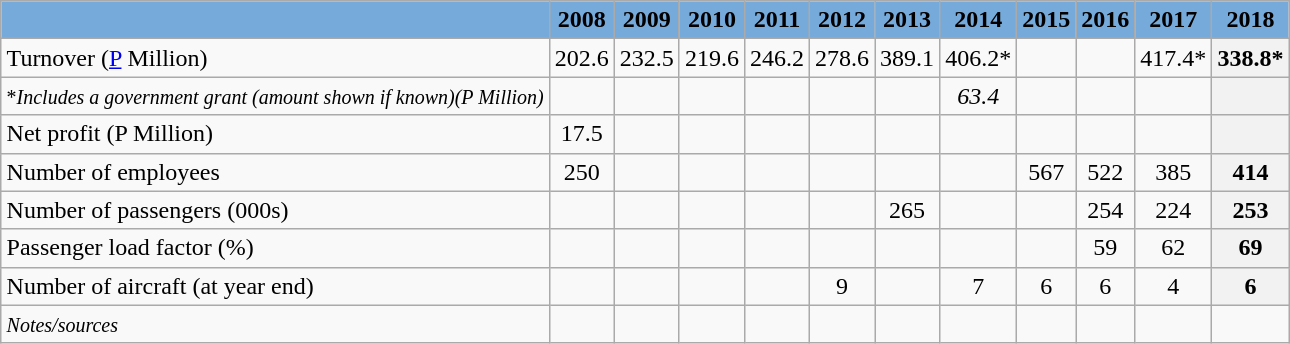<table class="wikitable" style="margin:auto;">
<tr>
<th style="background: #75aadb;"></th>
<th style="background: #75aadb;">2008</th>
<th style="background: #75aadb;">2009</th>
<th style="background: #75aadb;">2010</th>
<th style="background: #75aadb;">2011</th>
<th style="background: #75aadb;">2012</th>
<th style="background: #75aadb;">2013</th>
<th style="background: #75aadb;">2014</th>
<th style="background: #75aadb;">2015</th>
<th style="background: #75aadb;">2016</th>
<th style="background: #75aadb;">2017</th>
<th style="background: #75aadb;">2018</th>
</tr>
<tr>
<td>Turnover (<a href='#'>P</a> Million)</td>
<td align=center>202.6</td>
<td align=center>232.5</td>
<td align=center>219.6</td>
<td align=center>246.2</td>
<td align=center>278.6</td>
<td align=center>389.1</td>
<td align=center>406.2*</td>
<td align=center></td>
<td align=center></td>
<td align=center>417.4*</td>
<th align=center>338.8*</th>
</tr>
<tr>
<td><small> *<em>Includes a government grant (amount shown if known)(P Million)</em></small></td>
<td align=center></td>
<td align=center></td>
<td align=center></td>
<td align=center></td>
<td align=center></td>
<td align=center></td>
<td align=center><em>63.4</em></td>
<td align=center></td>
<td align=center></td>
<td align=center></td>
<th align=center></th>
</tr>
<tr>
<td>Net profit (P Million)</td>
<td align=center>17.5</td>
<td align=center></td>
<td align=center></td>
<td align=center></td>
<td align=center></td>
<td align=center></td>
<td align=center></td>
<td align=center></td>
<td align=center></td>
<td align=center></td>
<th align=center></th>
</tr>
<tr>
<td>Number of employees</td>
<td align=center>250</td>
<td align=center></td>
<td align=center></td>
<td align=center></td>
<td align=center></td>
<td align=center></td>
<td align=center></td>
<td align=center>567</td>
<td align=center>522</td>
<td align=center>385</td>
<th align=center>414</th>
</tr>
<tr>
<td>Number of passengers (000s)</td>
<td align=center></td>
<td align=center></td>
<td align=center></td>
<td align=center></td>
<td align=center></td>
<td align=center>265</td>
<td align=center></td>
<td align=center></td>
<td align=center>254</td>
<td align=center>224</td>
<th align=center>253</th>
</tr>
<tr>
<td>Passenger load factor (%)</td>
<td align=center></td>
<td align=center></td>
<td align=center></td>
<td align=center></td>
<td align=center></td>
<td align=center></td>
<td align=center></td>
<td align=center></td>
<td align=center>59</td>
<td align=center>62</td>
<th align=center>69</th>
</tr>
<tr>
<td>Number of aircraft (at year end)</td>
<td align=center></td>
<td align=center></td>
<td align=center></td>
<td align=center></td>
<td align=center>9</td>
<td align=center></td>
<td align=center>7</td>
<td align=center>6</td>
<td align=center>6</td>
<td align=center>4</td>
<th align=center>6</th>
</tr>
<tr>
<td><small><em>Notes/sources</em></small></td>
<td align=center></td>
<td align=center></td>
<td align=center></td>
<td align=center></td>
<td align=center></td>
<td align=center></td>
<td align=center></td>
<td align=center></td>
<td align=center><br></td>
<td align=center><br></td>
<td align=center></td>
</tr>
</table>
